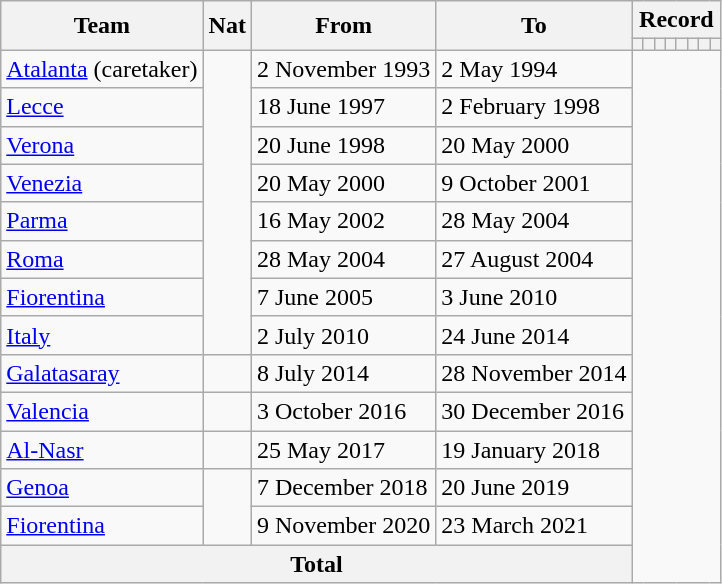<table class="wikitable" style="text-align: center">
<tr>
<th rowspan="2">Team</th>
<th rowspan="2">Nat</th>
<th rowspan="2">From</th>
<th rowspan="2">To</th>
<th colspan="8">Record</th>
</tr>
<tr>
<th></th>
<th></th>
<th></th>
<th></th>
<th></th>
<th></th>
<th></th>
<th></th>
</tr>
<tr>
<td align=left><a href='#'>Atalanta</a> (caretaker)</td>
<td rowspan=8></td>
<td align=left>2 November 1993</td>
<td align=left>2 May 1994<br></td>
</tr>
<tr>
<td align=left><a href='#'>Lecce</a></td>
<td align=left>18 June 1997</td>
<td align=left>2 February 1998<br></td>
</tr>
<tr>
<td align=left><a href='#'>Verona</a></td>
<td align=left>20 June 1998</td>
<td align=left>20 May 2000<br></td>
</tr>
<tr>
<td align=left><a href='#'>Venezia</a></td>
<td align=left>20 May 2000</td>
<td align=left>9 October 2001<br></td>
</tr>
<tr>
<td align=left><a href='#'>Parma</a></td>
<td align=left>16 May 2002</td>
<td align=left>28 May 2004<br></td>
</tr>
<tr>
<td align=left><a href='#'>Roma</a></td>
<td align=left>28 May 2004</td>
<td align=left>27 August 2004<br></td>
</tr>
<tr>
<td align=left><a href='#'>Fiorentina</a></td>
<td align=left>7 June 2005</td>
<td align=left>3 June 2010<br></td>
</tr>
<tr>
<td align=left><a href='#'>Italy</a></td>
<td align=left>2 July 2010</td>
<td align=left>24 June 2014<br></td>
</tr>
<tr>
<td align=left><a href='#'>Galatasaray</a></td>
<td></td>
<td align=left>8 July 2014</td>
<td align=left>28 November 2014<br></td>
</tr>
<tr>
<td align=left><a href='#'>Valencia</a></td>
<td></td>
<td align=left>3 October 2016</td>
<td align=left>30 December 2016<br></td>
</tr>
<tr>
<td align=left><a href='#'>Al-Nasr</a></td>
<td></td>
<td align=left>25 May 2017</td>
<td align=left>19 January 2018<br></td>
</tr>
<tr>
<td align=left><a href='#'>Genoa</a></td>
<td rowspan=2></td>
<td align=left>7 December 2018</td>
<td align=left>20 June 2019<br></td>
</tr>
<tr>
<td align=left><a href='#'>Fiorentina</a></td>
<td align=left>9 November 2020</td>
<td align=left>23 March 2021<br></td>
</tr>
<tr>
<th colspan="4">Total<br></th>
</tr>
</table>
